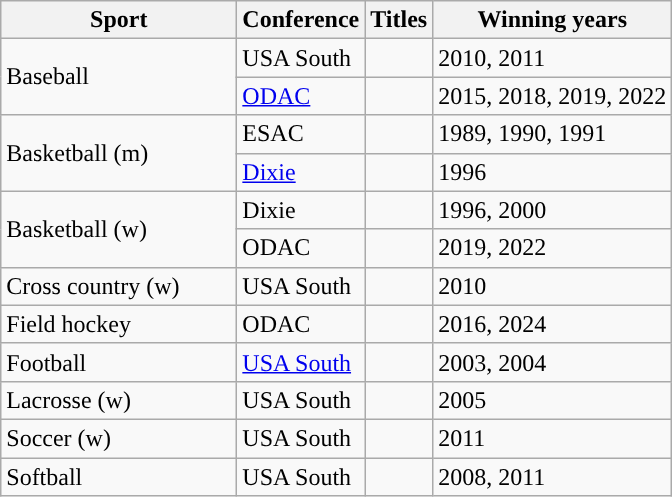<table class="wikitable sorttable"; style= "text-align: ">
<tr>
<th width=150px>Sport</th>
<th width=px>Conference</th>
<th width=px>Titles</th>
<th width=px>Winning years</th>
</tr>
<tr>
<td rowspan=2>Baseball</td>
<td>USA South</td>
<td></td>
<td>2010, 2011</td>
</tr>
<tr>
<td><a href='#'>ODAC</a></td>
<td></td>
<td>2015, 2018, 2019, 2022</td>
</tr>
<tr>
<td rowspan=2>Basketball (m)</td>
<td>ESAC </td>
<td></td>
<td>1989, 1990, 1991</td>
</tr>
<tr>
<td><a href='#'>Dixie</a></td>
<td></td>
<td>1996</td>
</tr>
<tr>
<td rowspan=2>Basketball (w)</td>
<td>Dixie</td>
<td></td>
<td>1996, 2000</td>
</tr>
<tr>
<td>ODAC</td>
<td></td>
<td>2019, 2022</td>
</tr>
<tr>
<td>Cross country (w)</td>
<td>USA South</td>
<td></td>
<td>2010</td>
</tr>
<tr>
<td>Field hockey</td>
<td>ODAC</td>
<td></td>
<td>2016, 2024</td>
</tr>
<tr>
<td>Football</td>
<td><a href='#'>USA South</a></td>
<td></td>
<td>2003, 2004</td>
</tr>
<tr>
<td>Lacrosse (w)</td>
<td>USA South</td>
<td></td>
<td>2005</td>
</tr>
<tr>
<td>Soccer (w)</td>
<td>USA South</td>
<td></td>
<td>2011</td>
</tr>
<tr>
<td>Softball</td>
<td>USA South</td>
<td></td>
<td>2008, 2011</td>
</tr>
</table>
